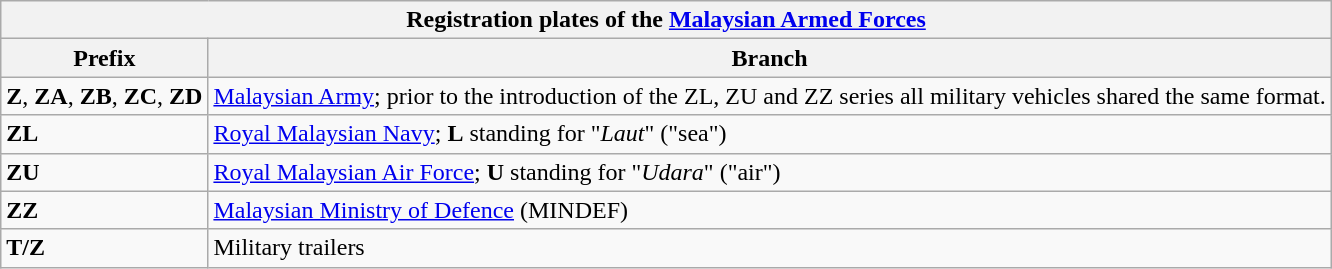<table class="wikitable">
<tr>
<th align="center" colspan="2">Registration plates of the <a href='#'>Malaysian Armed Forces</a></th>
</tr>
<tr>
<th>Prefix</th>
<th>Branch</th>
</tr>
<tr>
<td><strong>Z</strong>, <strong>ZA</strong>, <strong>ZB</strong>, <strong>ZC</strong>, <strong>ZD</strong></td>
<td><a href='#'>Malaysian Army</a>; prior to the introduction of the ZL, ZU and ZZ series all military vehicles shared the same format.</td>
</tr>
<tr ZD = "D" standing for Darat ("Land") = Army>
<td><strong>ZL</strong></td>
<td><a href='#'>Royal Malaysian Navy</a>; <strong>L</strong> standing for "<em>Laut</em>" ("sea")</td>
</tr>
<tr>
<td><strong>ZU</strong></td>
<td><a href='#'>Royal Malaysian Air Force</a>; <strong>U</strong> standing for "<em>Udara</em>" ("air")</td>
</tr>
<tr>
<td><strong>ZZ</strong></td>
<td><a href='#'>Malaysian Ministry of Defence</a> (MINDEF)</td>
</tr>
<tr>
<td><strong>T/Z</strong></td>
<td>Military trailers</td>
</tr>
</table>
